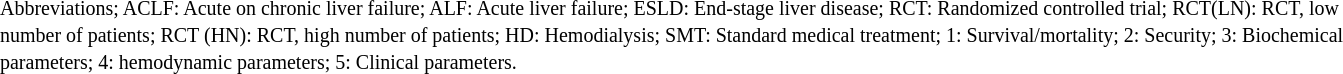<table align="center" margin: 1em auto 1em auto;">
<tr>
<td width="900pt"><small>Abbreviations; ACLF: Acute on chronic liver failure; ALF: Acute liver failure; ESLD: End-stage liver disease; RCT: Randomized controlled trial; RCT(LN): RCT, low number of patients; RCT (HN): RCT, high number of patients; HD: Hemodialysis; SMT: Standard medical treatment; 1: Survival/mortality; 2: Security; 3: Biochemical parameters; 4: hemodynamic parameters; 5: Clinical parameters.</small></td>
</tr>
</table>
